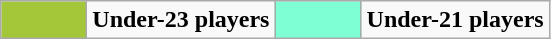<table class="wikitable" style="text-align: right;">
<tr>
<td bgcolor=#A4C639 style="width: 50px;"></td>
<td><strong>Under-23 players</strong></td>
<td bgcolor=#7FFFD4 style="width: 50px;"></td>
<td><strong>Under-21 players</strong></td>
</tr>
</table>
